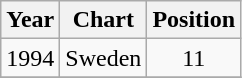<table class="wikitable">
<tr>
<th>Year</th>
<th>Chart</th>
<th>Position</th>
</tr>
<tr>
<td>1994</td>
<td>Sweden</td>
<td align="center">11</td>
</tr>
<tr>
</tr>
</table>
